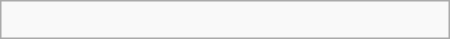<table class="wikitable" border="1" width=300px align="right">
<tr>
<td><br></td>
</tr>
</table>
